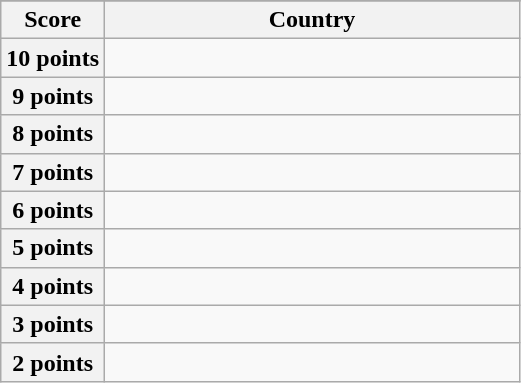<table class="wikitable">
<tr>
</tr>
<tr>
<th scope="col" width="20%">Score</th>
<th scope="col">Country</th>
</tr>
<tr>
<th scope="row">10 points</th>
<td></td>
</tr>
<tr>
<th scope="row">9 points</th>
<td></td>
</tr>
<tr>
<th scope="row">8 points</th>
<td></td>
</tr>
<tr>
<th scope="row">7 points</th>
<td></td>
</tr>
<tr>
<th scope="row">6 points</th>
<td></td>
</tr>
<tr>
<th scope="row">5 points</th>
<td></td>
</tr>
<tr>
<th scope="row">4 points</th>
<td></td>
</tr>
<tr>
<th scope="row">3 points</th>
<td></td>
</tr>
<tr>
<th scope="row">2 points</th>
<td></td>
</tr>
</table>
